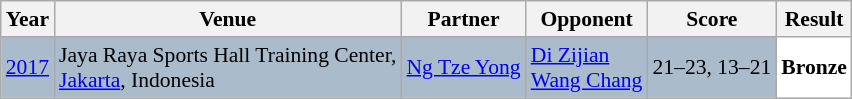<table class="sortable wikitable" style="font-size: 90%;">
<tr>
<th>Year</th>
<th>Venue</th>
<th>Partner</th>
<th>Opponent</th>
<th>Score</th>
<th>Result</th>
</tr>
<tr style="background:#AABBCC">
<td align="center"><a href='#'>2017</a></td>
<td align="left">Jaya Raya Sports Hall Training Center,<br><a href='#'>Jakarta</a>, Indonesia</td>
<td align="left"> <a href='#'>Ng Tze Yong</a></td>
<td align="left"> <a href='#'>Di Zijian</a><br> <a href='#'>Wang Chang</a></td>
<td align="left">21–23, 13–21</td>
<td style="text-align:left; background:white"> <strong>Bronze</strong></td>
</tr>
</table>
